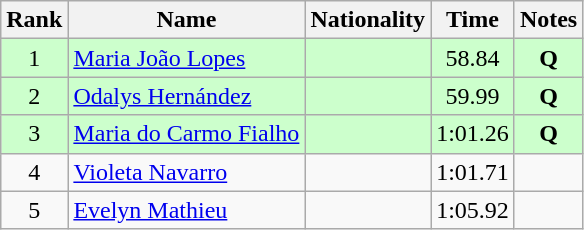<table class="wikitable sortable" style="text-align:center">
<tr>
<th>Rank</th>
<th>Name</th>
<th>Nationality</th>
<th>Time</th>
<th>Notes</th>
</tr>
<tr bgcolor=ccffcc>
<td align=center>1</td>
<td align=left><a href='#'>Maria João Lopes</a></td>
<td align=left></td>
<td>58.84</td>
<td><strong>Q</strong></td>
</tr>
<tr bgcolor=ccffcc>
<td align=center>2</td>
<td align=left><a href='#'>Odalys Hernández</a></td>
<td align=left></td>
<td>59.99</td>
<td><strong>Q</strong></td>
</tr>
<tr bgcolor=ccffcc>
<td align=center>3</td>
<td align=left><a href='#'>Maria do Carmo Fialho</a></td>
<td align=left></td>
<td>1:01.26</td>
<td><strong>Q</strong></td>
</tr>
<tr>
<td align=center>4</td>
<td align=left><a href='#'>Violeta Navarro</a></td>
<td align=left></td>
<td>1:01.71</td>
<td></td>
</tr>
<tr>
<td align=center>5</td>
<td align=left><a href='#'>Evelyn Mathieu</a></td>
<td align=left></td>
<td>1:05.92</td>
<td></td>
</tr>
</table>
